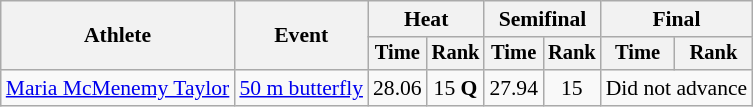<table class=wikitable style="font-size:90%">
<tr>
<th rowspan=2>Athlete</th>
<th rowspan=2>Event</th>
<th colspan="2">Heat</th>
<th colspan="2">Semifinal</th>
<th colspan="2">Final</th>
</tr>
<tr style="font-size:95%">
<th>Time</th>
<th>Rank</th>
<th>Time</th>
<th>Rank</th>
<th>Time</th>
<th>Rank</th>
</tr>
<tr align=center>
<td align=left><a href='#'>Maria McMenemy Taylor</a></td>
<td align=left><a href='#'>50 m butterfly</a></td>
<td>28.06</td>
<td>15 <strong>Q</strong></td>
<td>27.94</td>
<td>15</td>
<td colspan=2>Did not advance</td>
</tr>
</table>
